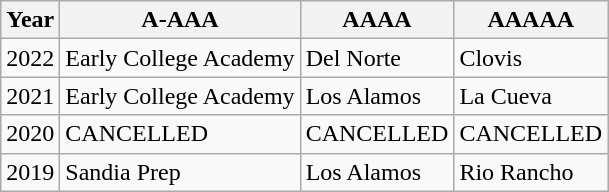<table class="wikitable">
<tr>
<th>Year</th>
<th>A-AAA</th>
<th>AAAA</th>
<th>AAAAA</th>
</tr>
<tr>
<td>2022</td>
<td>Early College Academy</td>
<td>Del Norte</td>
<td>Clovis</td>
</tr>
<tr>
<td>2021</td>
<td>Early College Academy</td>
<td>Los Alamos</td>
<td>La Cueva</td>
</tr>
<tr>
<td>2020</td>
<td>CANCELLED</td>
<td>CANCELLED</td>
<td>CANCELLED</td>
</tr>
<tr>
<td>2019</td>
<td>Sandia Prep</td>
<td>Los Alamos</td>
<td>Rio Rancho</td>
</tr>
</table>
